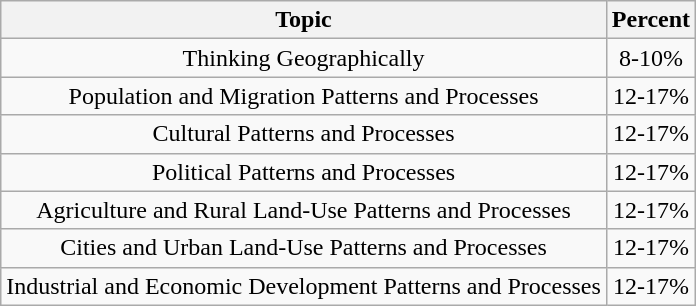<table class="wikitable">
<tr>
<th align="center">Topic</th>
<th align="center">Percent</th>
</tr>
<tr align="center">
<td>Thinking Geographically</td>
<td>8-10%</td>
</tr>
<tr align="center">
<td>Population and Migration Patterns and Processes</td>
<td>12-17%</td>
</tr>
<tr align="center">
<td>Cultural Patterns and Processes</td>
<td>12-17%</td>
</tr>
<tr align="center">
<td>Political Patterns and Processes</td>
<td>12-17%</td>
</tr>
<tr align="center">
<td>Agriculture and Rural Land-Use Patterns and Processes</td>
<td>12-17%</td>
</tr>
<tr align="center">
<td>Cities and Urban Land-Use Patterns and Processes</td>
<td>12-17%</td>
</tr>
<tr align="center">
<td>Industrial and Economic Development Patterns and Processes</td>
<td>12-17%</td>
</tr>
</table>
